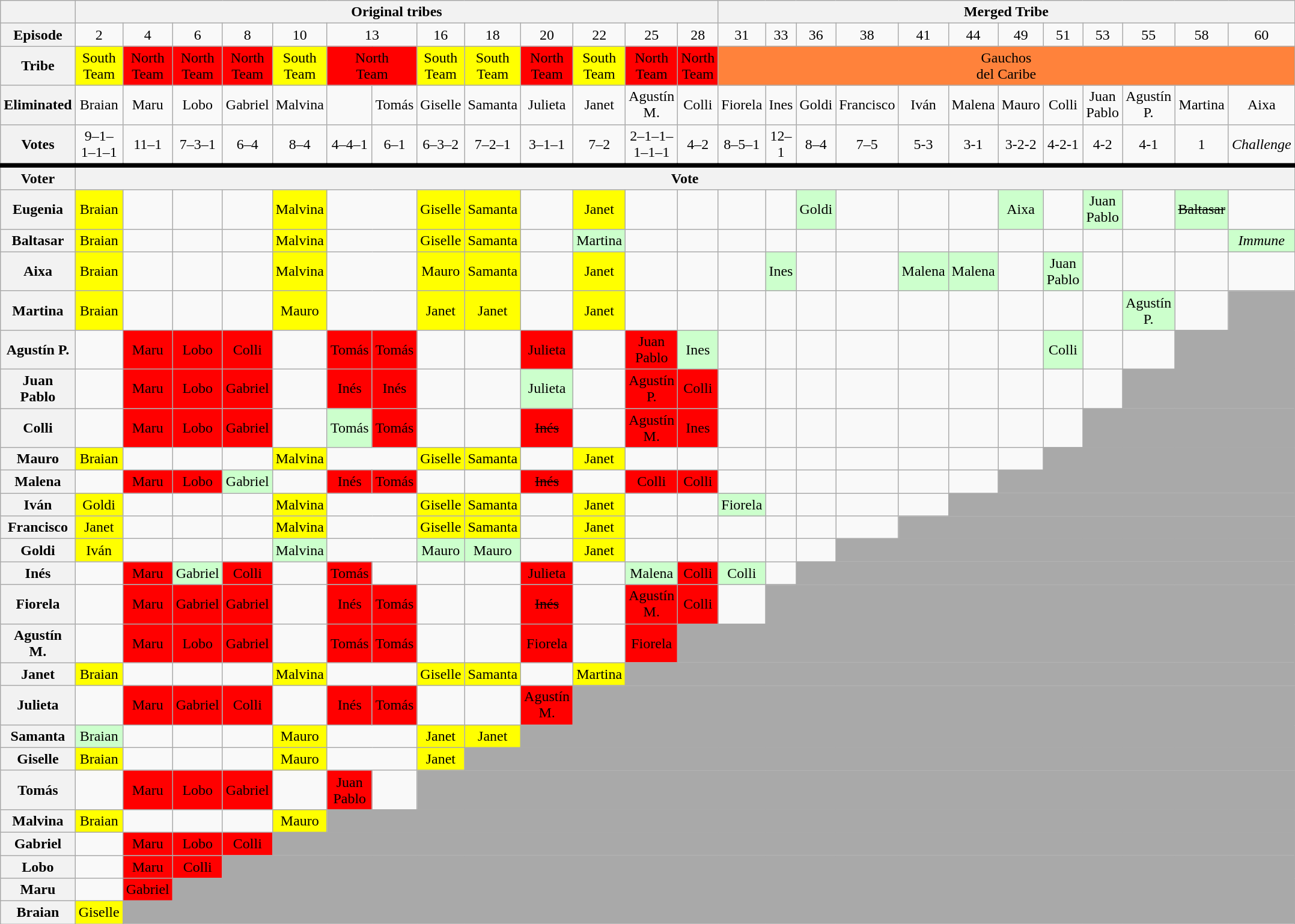<table class="wikitable unsortable"  style="text-align:center; font-size:100%">
<tr>
<th></th>
<th colspan="13">Original tribes</th>
<th colspan="58">Merged Tribe</th>
</tr>
<tr>
<th scope="row">Episode</th>
<td>2</td>
<td>4</td>
<td>6</td>
<td>8</td>
<td>10</td>
<td colspan="2">13</td>
<td>16</td>
<td>18</td>
<td>20</td>
<td>22</td>
<td>25</td>
<td>28</td>
<td>31</td>
<td>33</td>
<td>36</td>
<td>38</td>
<td>41</td>
<td>44</td>
<td>49</td>
<td>51</td>
<td>53</td>
<td>55</td>
<td>58</td>
<td>60</td>
</tr>
<tr>
<th scope="row">Tribe</th>
<td bgcolor="yellow">South<br> Team</td>
<td bgcolor="red">North<br>Team</td>
<td bgcolor="red">North<br>Team</td>
<td bgcolor="red">North<br>Team</td>
<td bgcolor="yellow">South<br>Team</td>
<td bgcolor="red" colspan="2">North<br>Team</td>
<td bgcolor="yellow">South<br>Team</td>
<td bgcolor="yellow">South<br>Team</td>
<td bgcolor="red">North<br>Team</td>
<td bgcolor="yellow">South<br>Team</td>
<td bgcolor="red">North<br>Team</td>
<td bgcolor="red">North<br>Team</td>
<td bgcolor="#ff823b" colspan="12">Gauchos<br>del Caribe</td>
</tr>
<tr>
<th scope="row">Eliminated</th>
<td>Braian</td>
<td>Maru</td>
<td>Lobo</td>
<td>Gabriel</td>
<td>Malvina</td>
<td></td>
<td>Tomás</td>
<td>Giselle</td>
<td>Samanta</td>
<td>Julieta</td>
<td>Janet</td>
<td>Agustín M. </td>
<td>Colli </td>
<td>Fiorela</td>
<td>Ines</td>
<td>Goldi</td>
<td>Francisco</td>
<td>Iván</td>
<td>Malena</td>
<td>Mauro</td>
<td>Colli</td>
<td>Juan Pablo</td>
<td>Agustín P.</td>
<td>Martina</td>
<td>Aixa</td>
</tr>
<tr>
<th scope="row">Votes</th>
<td>9–1–1–1–1</td>
<td>11–1</td>
<td>7–3–1</td>
<td>6–4</td>
<td>8–4</td>
<td>4–4–1</td>
<td>6–1</td>
<td>6–3–2</td>
<td>7–2–1</td>
<td>3–1–1 </td>
<td>7–2</td>
<td>2–1–1–1–1–1</td>
<td>4–2</td>
<td>8–5–1</td>
<td>12–1</td>
<td>8–4</td>
<td>7–5</td>
<td>5-3</td>
<td>3-1 </td>
<td>3-2-2</td>
<td>4-2-1</td>
<td>4-2</td>
<td>4-1</td>
<td>1 </td>
<td><em>Challenge</em></td>
</tr>
<tr style="border-top:5px solid; height:0px">
<th scope="col">Voter</th>
<th colspan="56">Vote</th>
</tr>
<tr>
<th scope="row">Eugenia</th>
<td bgcolor="yellow">Braian</td>
<td></td>
<td></td>
<td></td>
<td bgcolor="yellow">Malvina</td>
<td colspan="2"></td>
<td bgcolor="yellow">Giselle</td>
<td bgcolor="yellow">Samanta</td>
<td></td>
<td bgcolor="yellow">Janet</td>
<td></td>
<td></td>
<td></td>
<td></td>
<td style="background:#CCFFCC;">Goldi</td>
<td></td>
<td></td>
<td></td>
<td style="background:#CCFFCC;">Aixa</td>
<td></td>
<td style="background:#CCFFCC;">Juan Pablo</td>
<td></td>
<td style="background:#CCFFCC;"><s>Baltasar</s></td>
<td></td>
</tr>
<tr>
<th scope="row">Baltasar</th>
<td bgcolor="yellow">Braian</td>
<td></td>
<td></td>
<td></td>
<td bgcolor="yellow">Malvina</td>
<td colspan="2"></td>
<td bgcolor="yellow">Giselle</td>
<td bgcolor="yellow">Samanta</td>
<td></td>
<td style="background:#CCFFCC;">Martina</td>
<td></td>
<td></td>
<td></td>
<td></td>
<td></td>
<td></td>
<td></td>
<td></td>
<td></td>
<td></td>
<td></td>
<td></td>
<td></td>
<td style="background:#CCFFCC;"><em>Immune</em></td>
</tr>
<tr>
<th scope="row">Aixa</th>
<td bgcolor="yellow">Braian</td>
<td></td>
<td></td>
<td></td>
<td bgcolor="yellow">Malvina</td>
<td colspan="2"></td>
<td bgcolor="yellow">Mauro</td>
<td bgcolor="yellow">Samanta</td>
<td></td>
<td bgcolor="yellow">Janet</td>
<td></td>
<td></td>
<td></td>
<td style="background:#CCFFCC;">Ines</td>
<td></td>
<td></td>
<td style="background:#CCFFCC;">Malena</td>
<td style="background:#CCFFCC;">Malena</td>
<td></td>
<td style="background:#CCFFCC;">Juan Pablo</td>
<td></td>
<td></td>
<td></td>
<td></td>
</tr>
<tr>
<th scope="row">Martina</th>
<td bgcolor="yellow">Braian</td>
<td></td>
<td></td>
<td></td>
<td bgcolor="yellow">Mauro</td>
<td colspan="2"></td>
<td bgcolor="yellow">Janet</td>
<td bgcolor="yellow">Janet</td>
<td></td>
<td bgcolor="yellow">Janet</td>
<td></td>
<td></td>
<td></td>
<td></td>
<td></td>
<td></td>
<td></td>
<td></td>
<td></td>
<td></td>
<td></td>
<td style="background:#CCFFCC;">Agustín P.</td>
<td></td>
<td colspan="55" style="background:darkgray"></td>
</tr>
<tr>
<th scope="row">Agustín P.</th>
<td></td>
<td bgcolor="red">Maru</td>
<td bgcolor="red">Lobo</td>
<td bgcolor="red">Colli</td>
<td></td>
<td bgcolor="red">Tomás</td>
<td bgcolor="red">Tomás</td>
<td></td>
<td></td>
<td bgcolor="red">Julieta</td>
<td></td>
<td bgcolor="red">Juan Pablo</td>
<td style="background:#CCFFCC;">Ines</td>
<td></td>
<td></td>
<td></td>
<td></td>
<td></td>
<td></td>
<td></td>
<td style="background:#CCFFCC;">Colli</td>
<td></td>
<td></td>
<td colspan="55" style="background:darkgray"></td>
</tr>
<tr>
<th scope="row">Juan Pablo</th>
<td></td>
<td bgcolor="red">Maru</td>
<td bgcolor="red">Lobo</td>
<td bgcolor="red">Gabriel</td>
<td></td>
<td bgcolor="red">Inés</td>
<td bgcolor="red">Inés</td>
<td></td>
<td></td>
<td style="background:#CCFFCC;">Julieta</td>
<td></td>
<td bgcolor="red">Agustín P.</td>
<td bgcolor="red">Colli</td>
<td></td>
<td></td>
<td></td>
<td></td>
<td></td>
<td></td>
<td></td>
<td></td>
<td></td>
<td colspan="55" style="background:darkgray"></td>
</tr>
<tr>
<th scope="row">Colli</th>
<td></td>
<td bgcolor="red">Maru</td>
<td bgcolor="red">Lobo</td>
<td bgcolor="red">Gabriel</td>
<td></td>
<td style="background:#CCFFCC;">Tomás</td>
<td bgcolor="red">Tomás</td>
<td></td>
<td></td>
<td bgcolor="red"><s>Inés</s></td>
<td></td>
<td bgcolor="red">Agustín M.</td>
<td bgcolor="red">Ines</td>
<td></td>
<td></td>
<td></td>
<td></td>
<td></td>
<td></td>
<td></td>
<td></td>
<td colspan="55" style="background:darkgray"></td>
</tr>
<tr>
<th scope="row">Mauro</th>
<td bgcolor="yellow">Braian</td>
<td></td>
<td></td>
<td></td>
<td bgcolor="yellow">Malvina</td>
<td colspan="2"></td>
<td bgcolor="yellow">Giselle</td>
<td bgcolor="yellow">Samanta</td>
<td></td>
<td bgcolor="yellow">Janet</td>
<td></td>
<td></td>
<td></td>
<td></td>
<td></td>
<td></td>
<td></td>
<td></td>
<td></td>
<td colspan="55" style="background:darkgray"></td>
</tr>
<tr>
<th scope="row">Malena</th>
<td></td>
<td bgcolor="red">Maru</td>
<td bgcolor="red">Lobo</td>
<td style="background:#CCFFCC;">Gabriel</td>
<td></td>
<td bgcolor="red">Inés</td>
<td bgcolor="red">Tomás</td>
<td></td>
<td></td>
<td bgcolor="red"><s>Inés</s></td>
<td></td>
<td bgcolor="red">Colli</td>
<td bgcolor="red">Colli</td>
<td></td>
<td></td>
<td></td>
<td></td>
<td></td>
<td></td>
<td colspan="55" style="background:darkgray"></td>
</tr>
<tr>
<th scope="row">Iván</th>
<td bgcolor="yellow">Goldi</td>
<td></td>
<td></td>
<td></td>
<td bgcolor="yellow">Malvina</td>
<td colspan="2"></td>
<td bgcolor="yellow">Giselle</td>
<td bgcolor="yellow">Samanta</td>
<td></td>
<td bgcolor="yellow">Janet</td>
<td></td>
<td></td>
<td style="background:#CCFFCC;">Fiorela</td>
<td></td>
<td></td>
<td></td>
<td></td>
<td colspan="55" style="background:darkgray"></td>
</tr>
<tr>
<th scope="row">Francisco</th>
<td bgcolor="yellow">Janet</td>
<td></td>
<td></td>
<td></td>
<td bgcolor="yellow">Malvina</td>
<td colspan="2"></td>
<td bgcolor="yellow">Giselle</td>
<td bgcolor="yellow">Samanta</td>
<td></td>
<td bgcolor="yellow">Janet</td>
<td></td>
<td></td>
<td></td>
<td></td>
<td></td>
<td></td>
<td colspan="55" style="background:darkgray"></td>
</tr>
<tr>
<th scope="row">Goldi</th>
<td bgcolor="yellow">Iván</td>
<td></td>
<td></td>
<td></td>
<td style="background:#CCFFCC;">Malvina</td>
<td colspan="2"></td>
<td style="background:#CCFFCC;">Mauro</td>
<td style="background:#CCFFCC;">Mauro</td>
<td></td>
<td bgcolor="yellow">Janet</td>
<td></td>
<td></td>
<td></td>
<td></td>
<td></td>
<td colspan="55" style="background:darkgray"></td>
</tr>
<tr>
<th scope="row">Inés</th>
<td></td>
<td bgcolor="red">Maru</td>
<td style="background:#CCFFCC;">Gabriel</td>
<td bgcolor="red">Colli</td>
<td></td>
<td bgcolor="red">Tomás</td>
<td></td>
<td></td>
<td></td>
<td bgcolor="red">Julieta</td>
<td></td>
<td style="background:#CCFFCC;">Malena</td>
<td bgcolor="red">Colli</td>
<td style="background:#CCFFCC;">Colli</td>
<td></td>
<td colspan="55" style="background:darkgray"></td>
</tr>
<tr>
<th scope="row">Fiorela</th>
<td></td>
<td bgcolor="red">Maru</td>
<td bgcolor="red">Gabriel</td>
<td bgcolor="red">Gabriel</td>
<td></td>
<td bgcolor="red">Inés</td>
<td bgcolor="red">Tomás</td>
<td></td>
<td></td>
<td bgcolor="red"><s>Inés</s></td>
<td></td>
<td bgcolor="red">Agustín M.</td>
<td bgcolor="red">Colli</td>
<td></td>
<td colspan="55" style="background:darkgray"></td>
</tr>
<tr>
<th scope="row">Agustín M.</th>
<td></td>
<td bgcolor="red">Maru</td>
<td bgcolor="red">Lobo</td>
<td bgcolor="red">Gabriel</td>
<td></td>
<td bgcolor="red">Tomás</td>
<td bgcolor="red">Tomás</td>
<td></td>
<td></td>
<td bgcolor="red">Fiorela</td>
<td></td>
<td bgcolor="red">Fiorela</td>
<td colspan="55" style="background:darkgray"></td>
</tr>
<tr>
<th scope="row">Janet</th>
<td bgcolor="yellow">Braian</td>
<td></td>
<td></td>
<td></td>
<td bgcolor="yellow">Malvina</td>
<td colspan="2"></td>
<td bgcolor="yellow">Giselle</td>
<td bgcolor="yellow">Samanta</td>
<td></td>
<td bgcolor="yellow">Martina</td>
<td colspan="55" style="background:darkgray"></td>
</tr>
<tr>
<th scope="row">Julieta</th>
<td></td>
<td bgcolor="red">Maru</td>
<td bgcolor="red">Gabriel</td>
<td bgcolor="red">Colli</td>
<td></td>
<td bgcolor="red">Inés</td>
<td bgcolor="red">Tomás</td>
<td></td>
<td></td>
<td bgcolor="red">Agustín M.</td>
<td colspan="55" style="background:darkgray"></td>
</tr>
<tr>
<th scope="row">Samanta</th>
<td style="background:#CCFFCC;">Braian</td>
<td></td>
<td></td>
<td></td>
<td bgcolor="yellow">Mauro</td>
<td colspan="2"></td>
<td bgcolor="yellow">Janet</td>
<td bgcolor="yellow">Janet</td>
<td colspan="55" style="background:darkgray"></td>
</tr>
<tr>
<th scope="row">Giselle</th>
<td bgcolor="yellow">Braian</td>
<td></td>
<td></td>
<td></td>
<td bgcolor="yellow">Mauro</td>
<td colspan="2"></td>
<td bgcolor="yellow">Janet</td>
<td colspan="55" style="background:darkgray"></td>
</tr>
<tr>
<th scope="row">Tomás</th>
<td></td>
<td bgcolor="red">Maru</td>
<td bgcolor="red">Lobo</td>
<td bgcolor="red">Gabriel</td>
<td></td>
<td bgcolor="red">Juan Pablo</td>
<td></td>
<td colspan="55" style="background:darkgray"></td>
</tr>
<tr>
<th scope="row">Malvina</th>
<td bgcolor="yellow">Braian</td>
<td></td>
<td></td>
<td></td>
<td bgcolor="yellow">Mauro</td>
<td colspan="55" style="background:darkgray"></td>
</tr>
<tr>
<th scope="row">Gabriel</th>
<td></td>
<td bgcolor="red">Maru</td>
<td bgcolor="red">Lobo</td>
<td bgcolor="red">Colli</td>
<td colspan="55" style="background:darkgray"></td>
</tr>
<tr>
<th scope="row">Lobo</th>
<td></td>
<td bgcolor="red">Maru</td>
<td bgcolor="red">Colli</td>
<td colspan="55" style="background:darkgray"></td>
</tr>
<tr>
<th scope="row">Maru</th>
<td></td>
<td bgcolor="red">Gabriel</td>
<td colspan="55" style="background:darkgray"></td>
</tr>
<tr>
<th scope="row">Braian</th>
<td bgcolor="yellow">Giselle</td>
<td colspan="55" style="background:darkgray"></td>
</tr>
</table>
